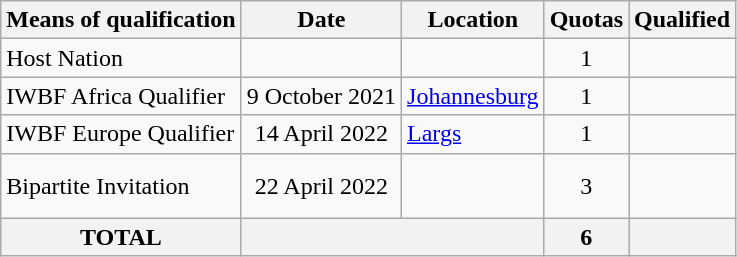<table class="wikitable">
<tr>
<th>Means of qualification</th>
<th>Date</th>
<th>Location</th>
<th>Quotas</th>
<th>Qualified</th>
</tr>
<tr>
<td>Host Nation</td>
<td></td>
<td></td>
<td align=center>1</td>
<td></td>
</tr>
<tr>
<td>IWBF Africa Qualifier</td>
<td align=center>9 October 2021</td>
<td> <a href='#'>Johannesburg</a></td>
<td align=center>1</td>
<td></td>
</tr>
<tr>
<td>IWBF Europe Qualifier</td>
<td align=center>14 April 2022</td>
<td> <a href='#'>Largs</a></td>
<td align=center>1</td>
<td></td>
</tr>
<tr>
<td>Bipartite Invitation</td>
<td align=center>22 April 2022</td>
<td></td>
<td align=center>3</td>
<td><br><br></td>
</tr>
<tr>
<th>TOTAL</th>
<th colspan="2"></th>
<th>6</th>
<th></th>
</tr>
</table>
